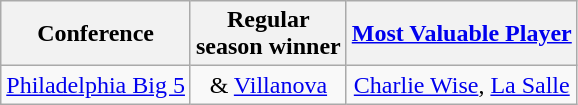<table class="wikitable" style="text-align:center;">
<tr>
<th>Conference</th>
<th>Regular <br> season winner</th>
<th><a href='#'>Most Valuable Player</a></th>
</tr>
<tr>
<td><a href='#'>Philadelphia Big 5</a></td>
<td> & <a href='#'>Villanova</a></td>
<td><a href='#'>Charlie Wise</a>, <a href='#'>La Salle</a></td>
</tr>
</table>
